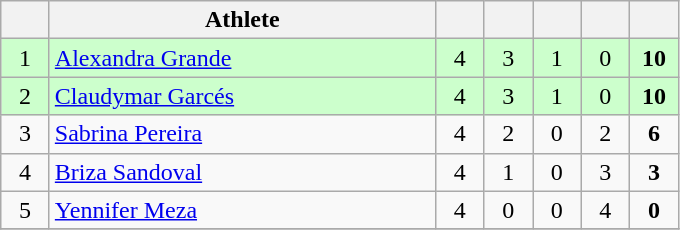<table class="wikitable" style="text-align: center; font-size:100% ">
<tr>
<th width=25></th>
<th width=250>Athlete</th>
<th width=25></th>
<th width=25></th>
<th width=25></th>
<th width=25></th>
<th width=25></th>
</tr>
<tr bgcolor="ccffcc">
<td>1</td>
<td align=left> <a href='#'>Alexandra Grande</a></td>
<td>4</td>
<td>3</td>
<td>1</td>
<td>0</td>
<td><strong>10</strong></td>
</tr>
<tr bgcolor="ccffcc">
<td>2</td>
<td align=left> <a href='#'>Claudymar Garcés</a></td>
<td>4</td>
<td>3</td>
<td>1</td>
<td>0</td>
<td><strong>10</strong></td>
</tr>
<tr>
<td>3</td>
<td align=left> <a href='#'>Sabrina Pereira</a></td>
<td>4</td>
<td>2</td>
<td>0</td>
<td>2</td>
<td><strong>6</strong></td>
</tr>
<tr>
<td>4</td>
<td align=left> <a href='#'>Briza Sandoval</a></td>
<td>4</td>
<td>1</td>
<td>0</td>
<td>3</td>
<td><strong>3</strong></td>
</tr>
<tr>
<td>5</td>
<td align=left> <a href='#'>Yennifer Meza</a></td>
<td>4</td>
<td>0</td>
<td>0</td>
<td>4</td>
<td><strong>0</strong></td>
</tr>
<tr>
</tr>
</table>
